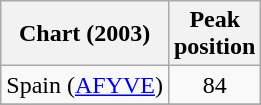<table class="wikitable sortable">
<tr>
<th align="center">Chart (2003)</th>
<th align="center">Peak<br>position</th>
</tr>
<tr>
<td>Spain (<a href='#'>AFYVE</a>)</td>
<td align="center">84</td>
</tr>
<tr>
</tr>
</table>
